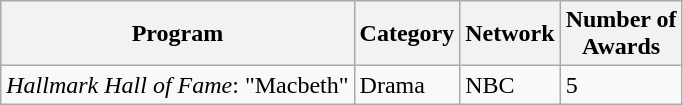<table class="wikitable">
<tr>
<th>Program</th>
<th>Category</th>
<th>Network</th>
<th>Number of<br>Awards</th>
</tr>
<tr>
<td><em>Hallmark Hall of Fame</em>: "Macbeth"</td>
<td>Drama</td>
<td>NBC</td>
<td>5</td>
</tr>
</table>
